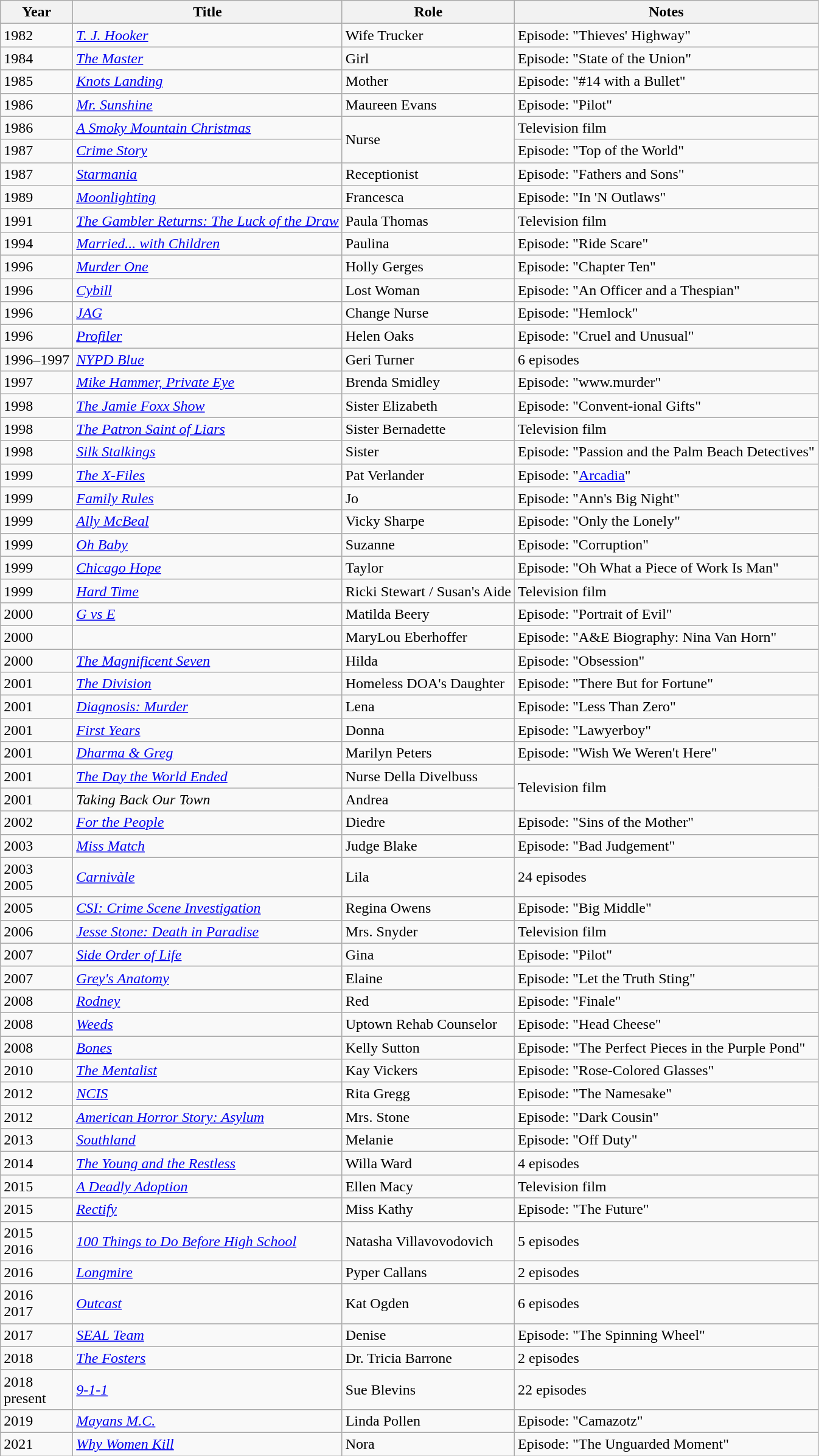<table {| class="wikitable sortable">
<tr>
<th>Year</th>
<th>Title</th>
<th>Role</th>
<th class="unsortable">Notes</th>
</tr>
<tr>
<td>1982</td>
<td><em><a href='#'>T. J. Hooker</a></em></td>
<td>Wife Trucker</td>
<td>Episode: "Thieves' Highway"</td>
</tr>
<tr>
<td>1984</td>
<td><em><a href='#'>The Master</a></em></td>
<td>Girl</td>
<td>Episode: "State of the Union"</td>
</tr>
<tr>
<td>1985</td>
<td><em><a href='#'>Knots Landing</a></em></td>
<td>Mother</td>
<td>Episode: "#14 with a Bullet"</td>
</tr>
<tr>
<td>1986</td>
<td><em><a href='#'>Mr. Sunshine</a></em></td>
<td>Maureen Evans</td>
<td>Episode: "Pilot"</td>
</tr>
<tr>
<td>1986</td>
<td><em><a href='#'>A Smoky Mountain Christmas</a></em></td>
<td rowspan="2">Nurse</td>
<td>Television film</td>
</tr>
<tr>
<td>1987</td>
<td><em><a href='#'>Crime Story</a></em></td>
<td>Episode: "Top of the World"</td>
</tr>
<tr>
<td>1987</td>
<td><em><a href='#'>Starmania</a></em></td>
<td>Receptionist</td>
<td>Episode: "Fathers and Sons"</td>
</tr>
<tr>
<td>1989</td>
<td><em><a href='#'>Moonlighting</a></em></td>
<td>Francesca</td>
<td>Episode: "In 'N Outlaws"</td>
</tr>
<tr>
<td>1991</td>
<td><em><a href='#'>The Gambler Returns: The Luck of the Draw</a></em></td>
<td>Paula Thomas</td>
<td>Television film</td>
</tr>
<tr>
<td>1994</td>
<td><em><a href='#'>Married... with Children</a></em></td>
<td>Paulina</td>
<td>Episode: "Ride Scare"</td>
</tr>
<tr>
<td>1996</td>
<td><em><a href='#'>Murder One</a></em></td>
<td>Holly Gerges</td>
<td>Episode: "Chapter Ten"</td>
</tr>
<tr>
<td>1996</td>
<td><em><a href='#'>Cybill</a></em></td>
<td>Lost Woman</td>
<td>Episode: "An Officer and a Thespian"</td>
</tr>
<tr>
<td>1996</td>
<td><em><a href='#'>JAG</a></em></td>
<td>Change Nurse</td>
<td>Episode: "Hemlock"</td>
</tr>
<tr>
<td>1996</td>
<td><em><a href='#'>Profiler</a></em></td>
<td>Helen Oaks</td>
<td>Episode: "Cruel and Unusual"</td>
</tr>
<tr>
<td>1996–1997</td>
<td><em><a href='#'>NYPD Blue</a></em></td>
<td>Geri Turner</td>
<td>6 episodes</td>
</tr>
<tr>
<td>1997</td>
<td><em><a href='#'>Mike Hammer, Private Eye</a></em></td>
<td>Brenda Smidley</td>
<td>Episode: "www.murder"</td>
</tr>
<tr>
<td>1998</td>
<td><em><a href='#'>The Jamie Foxx Show</a></em></td>
<td>Sister Elizabeth</td>
<td>Episode: "Convent-ional Gifts"</td>
</tr>
<tr>
<td>1998</td>
<td><em><a href='#'>The Patron Saint of Liars</a></em></td>
<td>Sister Bernadette</td>
<td>Television film</td>
</tr>
<tr>
<td>1998</td>
<td><em><a href='#'>Silk Stalkings</a></em></td>
<td>Sister</td>
<td>Episode: "Passion and the Palm Beach Detectives"</td>
</tr>
<tr>
<td>1999</td>
<td><em><a href='#'>The X-Files</a></em></td>
<td>Pat Verlander</td>
<td>Episode: "<a href='#'>Arcadia</a>"</td>
</tr>
<tr>
<td>1999</td>
<td><em><a href='#'>Family Rules</a></em></td>
<td>Jo</td>
<td>Episode: "Ann's Big Night"</td>
</tr>
<tr>
<td>1999</td>
<td><em><a href='#'>Ally McBeal</a></em></td>
<td>Vicky Sharpe</td>
<td>Episode: "Only the Lonely"</td>
</tr>
<tr>
<td>1999</td>
<td><em><a href='#'>Oh Baby</a></em></td>
<td>Suzanne</td>
<td>Episode: "Corruption"</td>
</tr>
<tr>
<td>1999</td>
<td><em><a href='#'>Chicago Hope</a></em></td>
<td>Taylor</td>
<td>Episode: "Oh What a Piece of Work Is Man"</td>
</tr>
<tr>
<td>1999</td>
<td><em><a href='#'>Hard Time</a></em></td>
<td>Ricki Stewart / Susan's Aide</td>
<td>Television film</td>
</tr>
<tr>
<td>2000</td>
<td><em><a href='#'>G vs E</a></em></td>
<td>Matilda Beery</td>
<td>Episode: "Portrait of Evil"</td>
</tr>
<tr>
<td>2000</td>
<td><em><a href='#'></a></em></td>
<td>MaryLou Eberhoffer</td>
<td>Episode: "A&E Biography: Nina Van Horn"</td>
</tr>
<tr>
<td>2000</td>
<td><em><a href='#'>The Magnificent Seven</a></em></td>
<td>Hilda</td>
<td>Episode: "Obsession"</td>
</tr>
<tr>
<td>2001</td>
<td><em><a href='#'>The Division</a></em></td>
<td>Homeless DOA's Daughter</td>
<td>Episode: "There But for Fortune"</td>
</tr>
<tr>
<td>2001</td>
<td><em><a href='#'>Diagnosis: Murder</a></em></td>
<td>Lena</td>
<td>Episode: "Less Than Zero"</td>
</tr>
<tr>
<td>2001</td>
<td><em><a href='#'>First Years</a></em></td>
<td>Donna</td>
<td>Episode: "Lawyerboy"</td>
</tr>
<tr>
<td>2001</td>
<td><em><a href='#'>Dharma & Greg</a></em></td>
<td>Marilyn Peters</td>
<td>Episode: "Wish We Weren't Here"</td>
</tr>
<tr>
<td>2001</td>
<td><em><a href='#'>The Day the World Ended</a></em></td>
<td>Nurse Della Divelbuss</td>
<td rowspan="2">Television film</td>
</tr>
<tr>
<td>2001</td>
<td><em>Taking Back Our Town</em></td>
<td>Andrea</td>
</tr>
<tr>
<td>2002</td>
<td><em><a href='#'>For the People</a></em></td>
<td>Diedre</td>
<td>Episode: "Sins of the Mother"</td>
</tr>
<tr>
<td>2003</td>
<td><em><a href='#'>Miss Match</a></em></td>
<td>Judge Blake</td>
<td>Episode: "Bad Judgement"</td>
</tr>
<tr>
<td>2003<br>2005</td>
<td><em><a href='#'>Carnivàle</a></em></td>
<td>Lila</td>
<td>24 episodes</td>
</tr>
<tr>
<td>2005</td>
<td><em><a href='#'>CSI: Crime Scene Investigation</a></em></td>
<td>Regina Owens</td>
<td>Episode: "Big Middle"</td>
</tr>
<tr>
<td>2006</td>
<td><em><a href='#'>Jesse Stone: Death in Paradise</a></em></td>
<td>Mrs. Snyder</td>
<td>Television film</td>
</tr>
<tr>
<td>2007</td>
<td><em><a href='#'>Side Order of Life</a></em></td>
<td>Gina</td>
<td>Episode: "Pilot"</td>
</tr>
<tr>
<td>2007</td>
<td><em><a href='#'>Grey's Anatomy</a></em></td>
<td>Elaine</td>
<td>Episode: "Let the Truth Sting"</td>
</tr>
<tr>
<td>2008</td>
<td><em><a href='#'>Rodney</a></em></td>
<td>Red</td>
<td>Episode: "Finale"</td>
</tr>
<tr>
<td>2008</td>
<td><em><a href='#'>Weeds</a></em></td>
<td>Uptown Rehab Counselor</td>
<td>Episode: "Head Cheese"</td>
</tr>
<tr>
<td>2008</td>
<td><em><a href='#'>Bones</a></em></td>
<td>Kelly Sutton</td>
<td>Episode: "The Perfect Pieces in the Purple Pond"</td>
</tr>
<tr>
<td>2010</td>
<td><em><a href='#'>The Mentalist</a></em></td>
<td>Kay Vickers</td>
<td>Episode: "Rose-Colored Glasses"</td>
</tr>
<tr>
<td>2012</td>
<td><em><a href='#'>NCIS</a></em></td>
<td>Rita Gregg</td>
<td>Episode: "The Namesake"</td>
</tr>
<tr>
<td>2012</td>
<td><em><a href='#'>American Horror Story: Asylum</a></em></td>
<td>Mrs. Stone</td>
<td>Episode: "Dark Cousin"</td>
</tr>
<tr>
<td>2013</td>
<td><em><a href='#'>Southland</a></em></td>
<td>Melanie</td>
<td>Episode: "Off Duty"</td>
</tr>
<tr>
<td>2014</td>
<td><em><a href='#'>The Young and the Restless</a></em></td>
<td>Willa Ward</td>
<td>4 episodes</td>
</tr>
<tr>
<td>2015</td>
<td><em><a href='#'>A Deadly Adoption</a></em></td>
<td>Ellen Macy</td>
<td>Television film</td>
</tr>
<tr>
<td>2015</td>
<td><em><a href='#'>Rectify</a></em></td>
<td>Miss Kathy</td>
<td>Episode: "The Future"</td>
</tr>
<tr>
<td>2015<br>2016</td>
<td><em><a href='#'>100 Things to Do Before High School</a></em></td>
<td>Natasha Villavovodovich</td>
<td>5 episodes</td>
</tr>
<tr>
<td>2016</td>
<td><em><a href='#'>Longmire</a></em></td>
<td>Pyper Callans</td>
<td>2 episodes</td>
</tr>
<tr>
<td>2016<br>2017</td>
<td><em><a href='#'>Outcast</a></em></td>
<td>Kat Ogden</td>
<td>6 episodes</td>
</tr>
<tr>
<td>2017</td>
<td><em><a href='#'>SEAL Team</a></em></td>
<td>Denise</td>
<td>Episode: "The Spinning Wheel"</td>
</tr>
<tr>
<td>2018</td>
<td><em><a href='#'>The Fosters</a></em></td>
<td>Dr. Tricia Barrone</td>
<td>2 episodes</td>
</tr>
<tr>
<td>2018<br>present</td>
<td><em><a href='#'>9-1-1</a></em></td>
<td>Sue Blevins</td>
<td>22 episodes</td>
</tr>
<tr>
<td>2019</td>
<td><em><a href='#'>Mayans M.C.</a></em></td>
<td>Linda Pollen</td>
<td>Episode: "Camazotz"</td>
</tr>
<tr>
<td>2021</td>
<td><em><a href='#'>Why Women Kill</a></em></td>
<td>Nora</td>
<td>Episode: "The Unguarded Moment"</td>
</tr>
</table>
